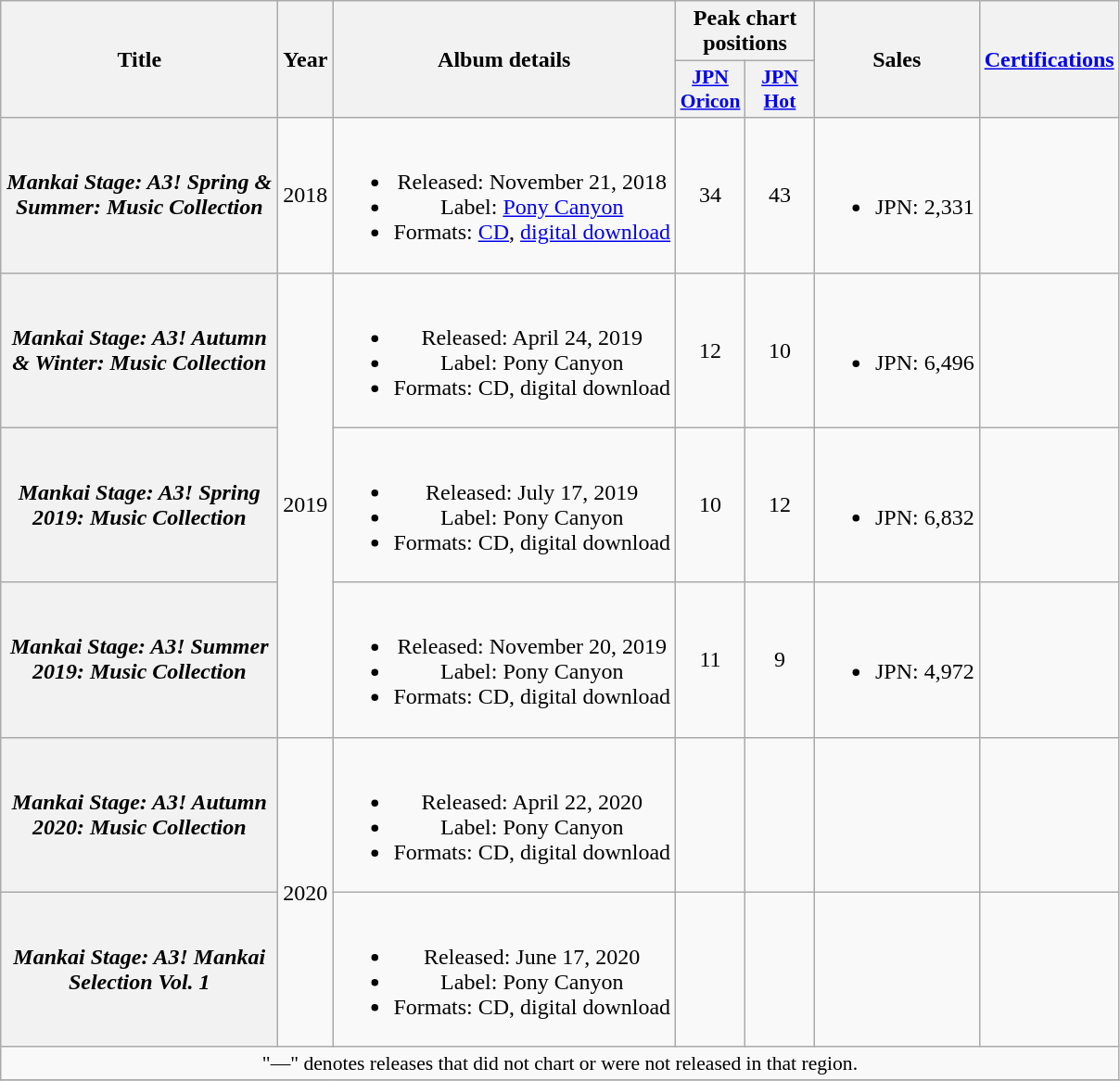<table class="wikitable plainrowheaders" style="text-align:center;">
<tr>
<th scope="col" rowspan="2" style="width:12em;">Title</th>
<th scope="col" rowspan="2">Year</th>
<th scope="col" rowspan="2">Album details</th>
<th scope="col" colspan="2">Peak chart positions</th>
<th scope="col" rowspan="2">Sales<br></th>
<th scope="col" rowspan="2"><a href='#'>Certifications</a></th>
</tr>
<tr>
<th scope="col" style="width:3em;font-size:90%;"><a href='#'>JPN<br>Oricon</a><br></th>
<th scope="col" style="width:3em;font-size:90%;"><a href='#'>JPN<br>Hot</a><br></th>
</tr>
<tr>
<th scope="row"><em>Mankai Stage: A3! Spring & Summer: Music Collection</em></th>
<td>2018</td>
<td><br><ul><li>Released: November 21, 2018</li><li>Label: <a href='#'>Pony Canyon</a></li><li>Formats: <a href='#'>CD</a>, <a href='#'>digital download</a></li></ul></td>
<td>34</td>
<td>43</td>
<td><br><ul><li>JPN: 2,331</li></ul></td>
<td></td>
</tr>
<tr>
<th scope="row"><em>Mankai Stage: A3! Autumn & Winter: Music Collection</em></th>
<td rowspan="3">2019</td>
<td><br><ul><li>Released: April 24, 2019</li><li>Label: Pony Canyon</li><li>Formats: CD, digital download</li></ul></td>
<td>12</td>
<td>10</td>
<td><br><ul><li>JPN: 6,496</li></ul></td>
<td></td>
</tr>
<tr>
<th scope="row"><em>Mankai Stage: A3! Spring 2019: Music Collection</em></th>
<td><br><ul><li>Released: July 17, 2019</li><li>Label: Pony Canyon</li><li>Formats: CD, digital download</li></ul></td>
<td>10</td>
<td>12</td>
<td><br><ul><li>JPN: 6,832</li></ul></td>
<td></td>
</tr>
<tr>
<th scope="row"><em>Mankai Stage: A3! Summer 2019: Music Collection</em></th>
<td><br><ul><li>Released: November 20, 2019</li><li>Label: Pony Canyon</li><li>Formats: CD, digital download</li></ul></td>
<td>11</td>
<td>9</td>
<td><br><ul><li>JPN: 4,972</li></ul></td>
<td></td>
</tr>
<tr>
<th scope="row"><em>Mankai Stage: A3! Autumn 2020: Music Collection</em></th>
<td rowspan="2">2020</td>
<td><br><ul><li>Released: April 22, 2020</li><li>Label: Pony Canyon</li><li>Formats: CD, digital download</li></ul></td>
<td></td>
<td></td>
<td></td>
<td></td>
</tr>
<tr>
<th scope="row"><em>Mankai Stage: A3! Mankai Selection Vol. 1</em></th>
<td><br><ul><li>Released: June 17, 2020</li><li>Label: Pony Canyon</li><li>Formats: CD, digital download</li></ul></td>
<td></td>
<td></td>
<td></td>
<td></td>
</tr>
<tr>
<td colspan="7" style="font-size:90%;">"—" denotes releases that did not chart or were not released in that region.</td>
</tr>
<tr>
</tr>
</table>
